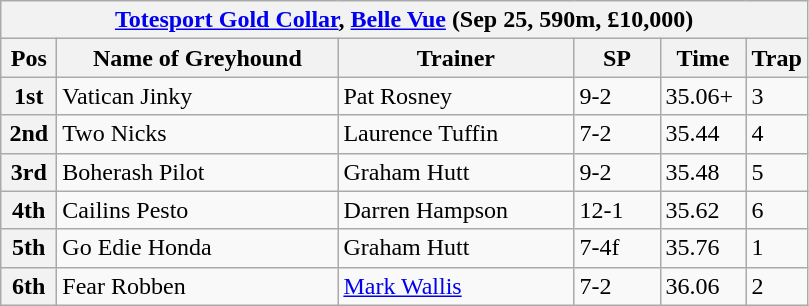<table class="wikitable">
<tr>
<th colspan="6"><a href='#'>Totesport Gold Collar</a>, <a href='#'>Belle Vue</a> (Sep 25, 590m, £10,000)</th>
</tr>
<tr>
<th width=30>Pos</th>
<th width=180>Name of Greyhound</th>
<th width=150>Trainer</th>
<th width=50>SP</th>
<th width=50>Time</th>
<th width=30>Trap</th>
</tr>
<tr>
<th>1st</th>
<td>Vatican Jinky</td>
<td>Pat Rosney</td>
<td>9-2</td>
<td>35.06+</td>
<td>3</td>
</tr>
<tr>
<th>2nd</th>
<td>Two Nicks</td>
<td>Laurence Tuffin</td>
<td>7-2</td>
<td>35.44</td>
<td>4</td>
</tr>
<tr>
<th>3rd</th>
<td>Boherash Pilot</td>
<td>Graham Hutt</td>
<td>9-2</td>
<td>35.48</td>
<td>5</td>
</tr>
<tr>
<th>4th</th>
<td>Cailins Pesto</td>
<td>Darren Hampson</td>
<td>12-1</td>
<td>35.62</td>
<td>6</td>
</tr>
<tr>
<th>5th</th>
<td>Go Edie Honda</td>
<td>Graham Hutt</td>
<td>7-4f</td>
<td>35.76</td>
<td>1</td>
</tr>
<tr>
<th>6th</th>
<td>Fear Robben</td>
<td><a href='#'>Mark Wallis</a></td>
<td>7-2</td>
<td>36.06</td>
<td>2</td>
</tr>
</table>
